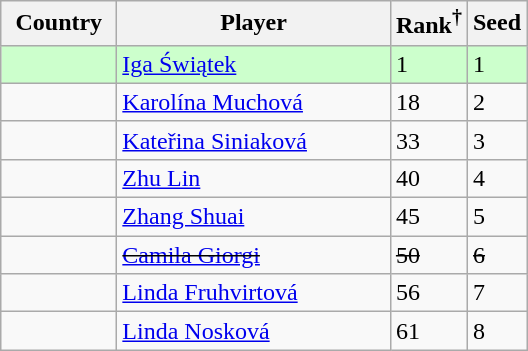<table class="wikitable" border="1">
<tr>
<th width="70">Country</th>
<th width="175">Player</th>
<th>Rank<sup>†</sup></th>
<th>Seed</th>
</tr>
<tr style="background:#cfc;">
<td></td>
<td><a href='#'>Iga Świątek</a></td>
<td>1</td>
<td>1</td>
</tr>
<tr>
<td></td>
<td><a href='#'>Karolína Muchová</a></td>
<td>18</td>
<td>2</td>
</tr>
<tr>
<td></td>
<td><a href='#'>Kateřina Siniaková</a></td>
<td>33</td>
<td>3</td>
</tr>
<tr>
<td></td>
<td><a href='#'>Zhu Lin</a></td>
<td>40</td>
<td>4</td>
</tr>
<tr>
<td></td>
<td><a href='#'>Zhang Shuai</a></td>
<td>45</td>
<td>5</td>
</tr>
<tr>
<td><s></s></td>
<td><s><a href='#'>Camila Giorgi</a></s></td>
<td><s>50</s></td>
<td><s>6</s></td>
</tr>
<tr>
<td></td>
<td><a href='#'>Linda Fruhvirtová</a></td>
<td>56</td>
<td>7</td>
</tr>
<tr>
<td></td>
<td><a href='#'>Linda Nosková</a></td>
<td>61</td>
<td>8</td>
</tr>
</table>
